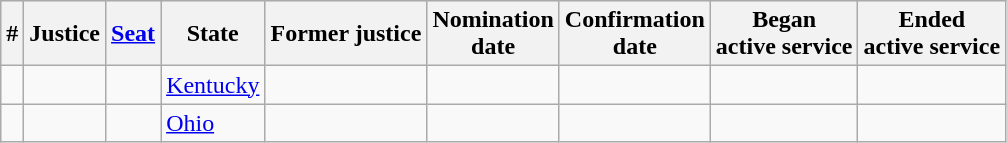<table class="sortable wikitable">
<tr bgcolor="#ececec">
<th>#</th>
<th>Justice</th>
<th><a href='#'>Seat</a></th>
<th>State</th>
<th>Former justice</th>
<th>Nomination<br>date</th>
<th>Confirmation<br>date</th>
<th>Began<br>active service</th>
<th>Ended<br>active service</th>
</tr>
<tr>
<td></td>
<td></td>
<td align="center"></td>
<td><a href='#'>Kentucky</a></td>
<td></td>
<td></td>
<td></td>
<td></td>
<td></td>
</tr>
<tr>
<td></td>
<td></td>
<td align="center"></td>
<td><a href='#'>Ohio</a></td>
<td></td>
<td></td>
<td></td>
<td></td>
<td></td>
</tr>
</table>
